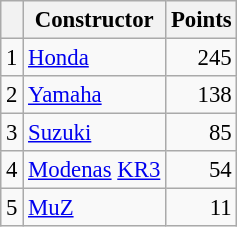<table class="wikitable" style="font-size: 95%;">
<tr>
<th></th>
<th>Constructor</th>
<th>Points</th>
</tr>
<tr>
<td align=center>1</td>
<td> <a href='#'>Honda</a></td>
<td align=right>245</td>
</tr>
<tr>
<td align=center>2</td>
<td> <a href='#'>Yamaha</a></td>
<td align=right>138</td>
</tr>
<tr>
<td align=center>3</td>
<td> <a href='#'>Suzuki</a></td>
<td align=right>85</td>
</tr>
<tr>
<td align=center>4</td>
<td> <a href='#'>Modenas</a> <a href='#'>KR3</a></td>
<td align=right>54</td>
</tr>
<tr>
<td align=center>5</td>
<td> <a href='#'>MuZ</a></td>
<td align=right>11</td>
</tr>
</table>
